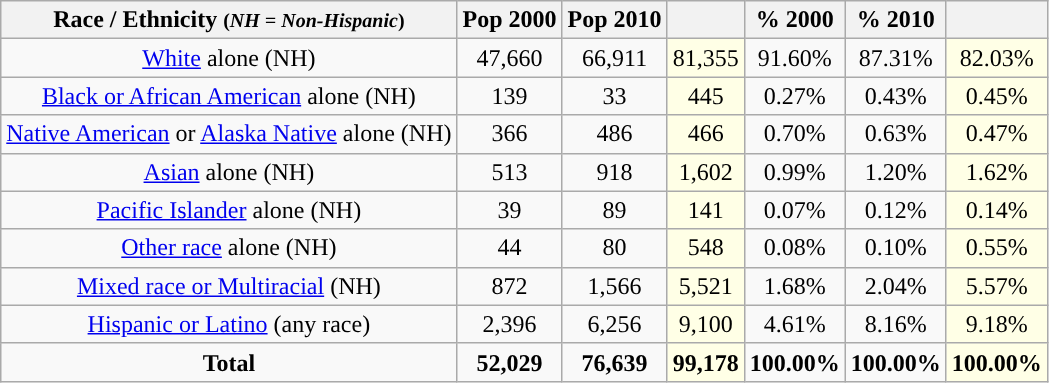<table class="wikitable" style="text-align:center;">
<tr>
<th>Race / Ethnicity <small>(<em>NH = Non-Hispanic</em>)</small></th>
<th>Pop 2000</th>
<th>Pop 2010</th>
<th></th>
<th>% 2000</th>
<th>% 2010</th>
<th></th>
</tr>
<tr>
<td><a href='#'>White</a> alone (NH)</td>
<td>47,660</td>
<td>66,911</td>
<td style='background: #ffffe6;'>81,355</td>
<td>91.60%</td>
<td>87.31%</td>
<td style='background: #ffffe6;'>82.03%</td>
</tr>
<tr>
<td><a href='#'>Black or African American</a> alone (NH)</td>
<td>139</td>
<td>33</td>
<td style='background: #ffffe6;'>445</td>
<td>0.27%</td>
<td>0.43%</td>
<td style='background: #ffffe6;'>0.45%</td>
</tr>
<tr>
<td><a href='#'>Native American</a> or <a href='#'>Alaska Native</a> alone (NH)</td>
<td>366</td>
<td>486</td>
<td style='background: #ffffe6;'>466</td>
<td>0.70%</td>
<td>0.63%</td>
<td style='background: #ffffe6;'>0.47%</td>
</tr>
<tr>
<td><a href='#'>Asian</a> alone (NH)</td>
<td>513</td>
<td>918</td>
<td style='background: #ffffe6;'>1,602</td>
<td>0.99%</td>
<td>1.20%</td>
<td style='background: #ffffe6;'>1.62%</td>
</tr>
<tr>
<td><a href='#'>Pacific Islander</a> alone (NH)</td>
<td>39</td>
<td>89</td>
<td style='background: #ffffe6;'>141</td>
<td>0.07%</td>
<td>0.12%</td>
<td style='background: #ffffe6;'>0.14%</td>
</tr>
<tr>
<td><a href='#'>Other race</a> alone (NH)</td>
<td>44</td>
<td>80</td>
<td style='background: #ffffe6;'>548</td>
<td>0.08%</td>
<td>0.10%</td>
<td style='background: #ffffe6;'>0.55%</td>
</tr>
<tr>
<td><a href='#'>Mixed race or Multiracial</a> (NH)</td>
<td>872</td>
<td>1,566</td>
<td style='background: #ffffe6;'>5,521</td>
<td>1.68%</td>
<td>2.04%</td>
<td style='background: #ffffe6;'>5.57%</td>
</tr>
<tr>
<td><a href='#'>Hispanic or Latino</a> (any race)</td>
<td>2,396</td>
<td>6,256</td>
<td style='background: #ffffe6;'>9,100</td>
<td>4.61%</td>
<td>8.16%</td>
<td style='background: #ffffe6;'>9.18%</td>
</tr>
<tr>
<td><strong>Total</strong></td>
<td><strong>52,029</strong></td>
<td><strong>76,639</strong></td>
<td style='background: #ffffe6;'><strong>99,178</strong></td>
<td><strong>100.00%</strong></td>
<td><strong>100.00%</strong></td>
<td style='background: #ffffe6;'><strong>100.00%</strong></td>
</tr>
</table>
